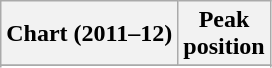<table class="wikitable">
<tr>
<th align="left">Chart (2011–12)</th>
<th align="left">Peak<br>position</th>
</tr>
<tr>
</tr>
<tr>
</tr>
<tr>
</tr>
</table>
